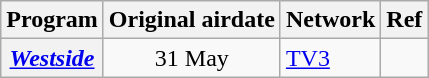<table class="wikitable plainrowheaders sortable" style="text-align:left">
<tr>
<th scope="col">Program</th>
<th scope="col">Original airdate</th>
<th scope="col">Network</th>
<th scope="col" class="unsortable">Ref</th>
</tr>
<tr>
<th scope="row"><em><a href='#'>Westside</a></em></th>
<td align=center>31 May</td>
<td><a href='#'>TV3</a></td>
<td></td>
</tr>
</table>
